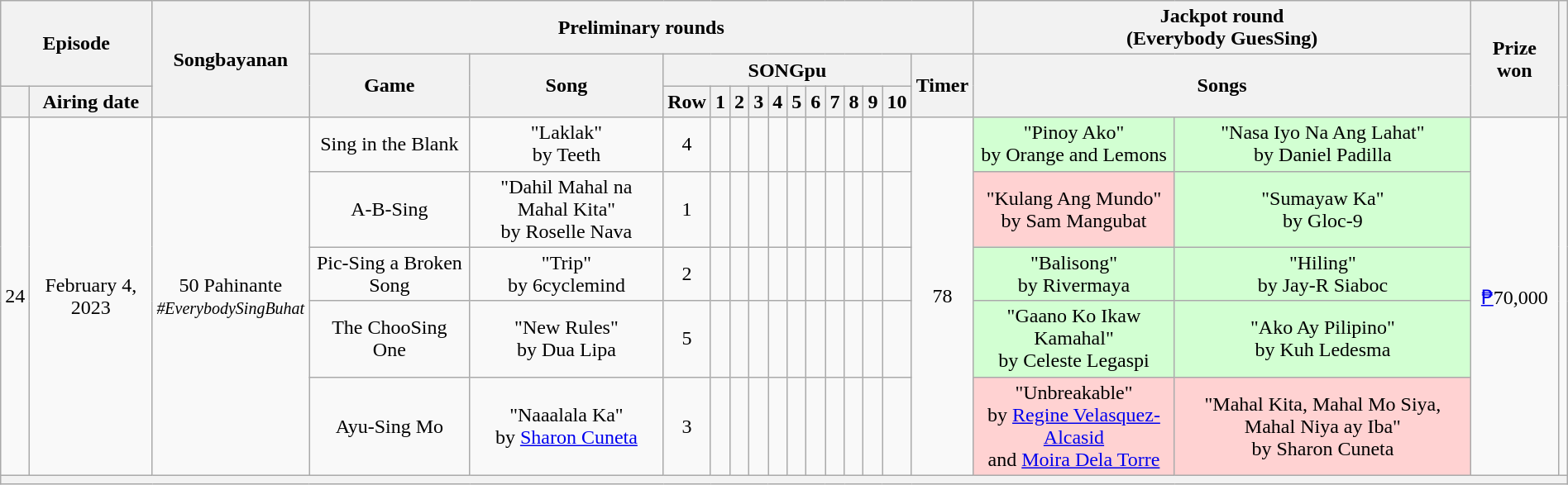<table class="wikitable mw-collapsible mw-collapsed" style="text-align:center; width:100%">
<tr>
<th colspan=2 rowspan=2>Episode</th>
<th rowspan=3>Songbayanan</th>
<th colspan=14>Preliminary rounds</th>
<th colspan=2>Jackpot round<br>(Everybody GuesSing)</th>
<th rowspan=3>Prize won</th>
<th rowspan=3></th>
</tr>
<tr>
<th rowspan=2>Game</th>
<th rowspan=2>Song</th>
<th colspan=11>SONGpu</th>
<th rowspan=2>Timer</th>
<th colspan=2 rowspan=2>Songs</th>
</tr>
<tr>
<th></th>
<th>Airing date</th>
<th>Row</th>
<th>1</th>
<th>2</th>
<th>3</th>
<th>4</th>
<th>5</th>
<th>6</th>
<th>7</th>
<th>8</th>
<th>9</th>
<th>10</th>
</tr>
<tr>
<td rowspan=5>24</td>
<td rowspan=5>February 4, 2023</td>
<td rowspan=5>50 Pahinante<br><small><em>#EverybodySingBuhat</em></small></td>
<td>Sing in the Blank</td>
<td>"Laklak"<br>by Teeth</td>
<td>4</td>
<td></td>
<td></td>
<td></td>
<td></td>
<td></td>
<td></td>
<td></td>
<td></td>
<td></td>
<td></td>
<td rowspan=5>78 </td>
<td bgcolor=D2FFD2>"Pinoy Ako"<br>by Orange and Lemons</td>
<td bgcolor=D2FFD2>"Nasa Iyo Na Ang Lahat"<br>by Daniel Padilla</td>
<td rowspan=5><a href='#'>₱</a>70,000</td>
<td rowspan=5></td>
</tr>
<tr>
<td>A-B-Sing</td>
<td>"Dahil Mahal na Mahal Kita"<br>by Roselle Nava</td>
<td>1</td>
<td></td>
<td></td>
<td></td>
<td></td>
<td></td>
<td></td>
<td></td>
<td></td>
<td></td>
<td></td>
<td bgcolor=FFD2D2>"Kulang Ang Mundo"<br>by Sam Mangubat</td>
<td bgcolor=D2FFD2>"Sumayaw Ka"<br>by Gloc-9</td>
</tr>
<tr>
<td>Pic-Sing a Broken Song</td>
<td>"Trip"<br>by 6cyclemind</td>
<td>2</td>
<td></td>
<td></td>
<td></td>
<td></td>
<td></td>
<td></td>
<td></td>
<td></td>
<td></td>
<td></td>
<td bgcolor=D2FFD2>"Balisong"<br>by Rivermaya</td>
<td bgcolor=D2FFD2>"Hiling"<br>by Jay-R Siaboc</td>
</tr>
<tr>
<td>The ChooSing One</td>
<td>"New Rules"<br>by Dua Lipa</td>
<td>5</td>
<td></td>
<td></td>
<td></td>
<td></td>
<td></td>
<td></td>
<td></td>
<td></td>
<td></td>
<td></td>
<td bgcolor=D2FFD2>"Gaano Ko Ikaw Kamahal"<br>by Celeste Legaspi</td>
<td bgcolor=D2FFD2>"Ako Ay Pilipino"<br>by Kuh Ledesma</td>
</tr>
<tr>
<td>Ayu-Sing Mo</td>
<td>"Naaalala Ka"<br>by <a href='#'>Sharon Cuneta</a></td>
<td>3</td>
<td></td>
<td></td>
<td></td>
<td></td>
<td></td>
<td></td>
<td></td>
<td></td>
<td></td>
<td></td>
<td bgcolor=FFD2D2>"Unbreakable"<br>by <a href='#'>Regine Velasquez-Alcasid</a> <br>and <a href='#'>Moira Dela Torre</a></td>
<td bgcolor=FFD2D2>"Mahal Kita, Mahal Mo Siya, Mahal Niya ay Iba"<br>by Sharon Cuneta</td>
</tr>
<tr>
<th colspan=21 bgcolor=555></th>
</tr>
</table>
